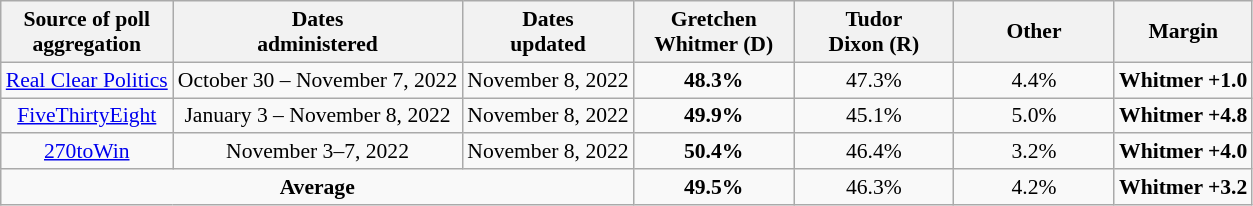<table class="wikitable sortable" style="text-align:center;font-size:90%;line-height:17px">
<tr>
<th>Source of poll<br>aggregation</th>
<th>Dates<br>administered</th>
<th>Dates<br>updated</th>
<th style="width:100px;">Gretchen<br>Whitmer (D)</th>
<th style="width:100px;">Tudor<br>Dixon (R)</th>
<th style="width:100px;">Other<br></th>
<th>Margin</th>
</tr>
<tr>
<td><a href='#'>Real Clear Politics</a></td>
<td>October 30 – November 7, 2022</td>
<td>November 8, 2022</td>
<td><strong>48.3%</strong></td>
<td>47.3%</td>
<td>4.4%</td>
<td><strong>Whitmer +1.0</strong></td>
</tr>
<tr>
<td><a href='#'>FiveThirtyEight</a></td>
<td>January 3 – November 8, 2022</td>
<td>November 8, 2022</td>
<td><strong>49.9%</strong></td>
<td>45.1%</td>
<td>5.0%</td>
<td><strong>Whitmer +4.8</strong></td>
</tr>
<tr>
<td><a href='#'>270toWin</a></td>
<td>November 3–7, 2022</td>
<td>November 8, 2022</td>
<td><strong>50.4%</strong></td>
<td>46.4%</td>
<td>3.2%</td>
<td><strong>Whitmer +4.0</strong></td>
</tr>
<tr>
<td colspan="3"><strong>Average</strong></td>
<td><strong>49.5%</strong></td>
<td>46.3%</td>
<td>4.2%</td>
<td><strong>Whitmer +3.2</strong></td>
</tr>
</table>
